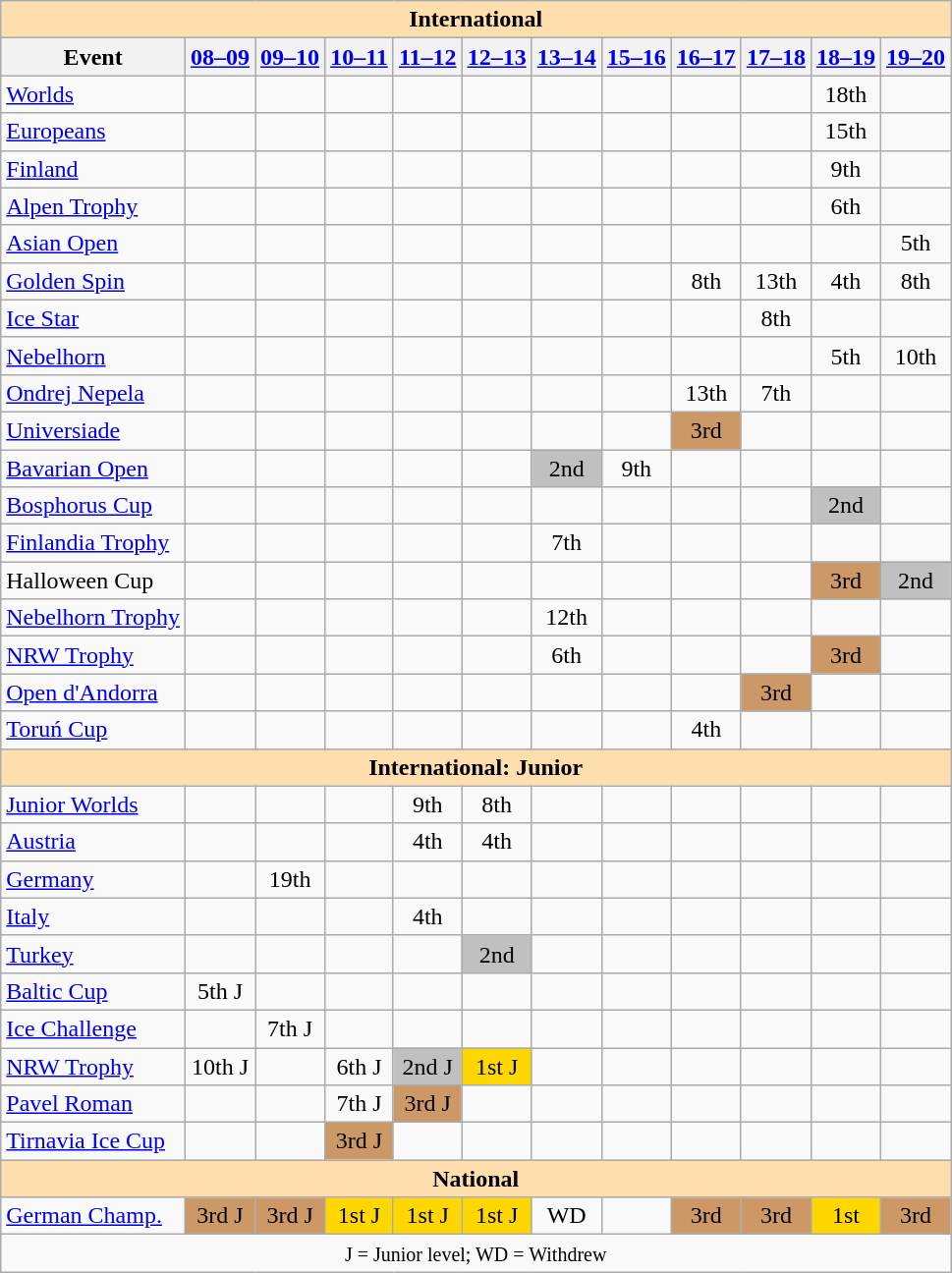<table class="wikitable" style="text-align:center">
<tr>
<th style="background-color: #ffdead; " colspan=12 align=center>International</th>
</tr>
<tr>
<th>Event</th>
<th><a href='#'>08–09</a></th>
<th><a href='#'>09–10</a></th>
<th><a href='#'>10–11</a></th>
<th><a href='#'>11–12</a></th>
<th><a href='#'>12–13</a></th>
<th><a href='#'>13–14</a></th>
<th><a href='#'>15–16</a></th>
<th><a href='#'>16–17</a></th>
<th><a href='#'>17–18</a></th>
<th><a href='#'>18–19</a></th>
<th><a href='#'>19–20</a></th>
</tr>
<tr>
<td align=left><a href='#'>Worlds</a></td>
<td></td>
<td></td>
<td></td>
<td></td>
<td></td>
<td></td>
<td></td>
<td></td>
<td></td>
<td>18th</td>
<td></td>
</tr>
<tr>
<td align=left><a href='#'>Europeans</a></td>
<td></td>
<td></td>
<td></td>
<td></td>
<td></td>
<td></td>
<td></td>
<td></td>
<td></td>
<td>15th</td>
<td></td>
</tr>
<tr>
<td align=left> <a href='#'>Finland</a></td>
<td></td>
<td></td>
<td></td>
<td></td>
<td></td>
<td></td>
<td></td>
<td></td>
<td></td>
<td>9th</td>
<td></td>
</tr>
<tr>
<td align=left> <a href='#'>Alpen Trophy</a></td>
<td></td>
<td></td>
<td></td>
<td></td>
<td></td>
<td></td>
<td></td>
<td></td>
<td></td>
<td>6th</td>
<td></td>
</tr>
<tr>
<td align=left> <a href='#'>Asian Open</a></td>
<td></td>
<td></td>
<td></td>
<td></td>
<td></td>
<td></td>
<td></td>
<td></td>
<td></td>
<td></td>
<td>5th</td>
</tr>
<tr>
<td align=left> <a href='#'>Golden Spin</a></td>
<td></td>
<td></td>
<td></td>
<td></td>
<td></td>
<td></td>
<td></td>
<td>8th</td>
<td>13th</td>
<td>4th</td>
<td>8th</td>
</tr>
<tr>
<td align=left> <a href='#'>Ice Star</a></td>
<td></td>
<td></td>
<td></td>
<td></td>
<td></td>
<td></td>
<td></td>
<td></td>
<td>8th</td>
<td></td>
<td></td>
</tr>
<tr>
<td align=left> <a href='#'>Nebelhorn</a></td>
<td></td>
<td></td>
<td></td>
<td></td>
<td></td>
<td></td>
<td></td>
<td></td>
<td></td>
<td>5th</td>
<td>10th</td>
</tr>
<tr>
<td align=left> <a href='#'>Ondrej Nepela</a></td>
<td></td>
<td></td>
<td></td>
<td></td>
<td></td>
<td></td>
<td></td>
<td>13th</td>
<td>7th</td>
<td></td>
<td></td>
</tr>
<tr>
<td align=left><a href='#'>Universiade</a></td>
<td></td>
<td></td>
<td></td>
<td></td>
<td></td>
<td></td>
<td></td>
<td bgcolor=cc9966>3rd</td>
<td></td>
<td></td>
<td></td>
</tr>
<tr>
<td align=left><a href='#'>Bavarian Open</a></td>
<td></td>
<td></td>
<td></td>
<td></td>
<td></td>
<td bgcolor=silver>2nd</td>
<td>9th</td>
<td></td>
<td></td>
<td></td>
<td></td>
</tr>
<tr>
<td align=left><a href='#'>Bosphorus Cup</a></td>
<td></td>
<td></td>
<td></td>
<td></td>
<td></td>
<td></td>
<td></td>
<td></td>
<td></td>
<td bgcolor=silver>2nd</td>
<td></td>
</tr>
<tr>
<td align=left><a href='#'>Finlandia Trophy</a></td>
<td></td>
<td></td>
<td></td>
<td></td>
<td></td>
<td>7th</td>
<td></td>
<td></td>
<td></td>
<td></td>
<td></td>
</tr>
<tr>
<td align=left>Halloween Cup</td>
<td></td>
<td></td>
<td></td>
<td></td>
<td></td>
<td></td>
<td></td>
<td></td>
<td></td>
<td bgcolor=cc9966>3rd</td>
<td bgcolor=silver>2nd</td>
</tr>
<tr>
<td align=left><a href='#'>Nebelhorn Trophy</a></td>
<td></td>
<td></td>
<td></td>
<td></td>
<td></td>
<td>12th</td>
<td></td>
<td></td>
<td></td>
<td></td>
<td></td>
</tr>
<tr>
<td align=left><a href='#'>NRW Trophy</a></td>
<td></td>
<td></td>
<td></td>
<td></td>
<td></td>
<td>6th</td>
<td></td>
<td></td>
<td></td>
<td bgcolor=cc9966>3rd</td>
<td></td>
</tr>
<tr>
<td align=left><a href='#'>Open d'Andorra</a></td>
<td></td>
<td></td>
<td></td>
<td></td>
<td></td>
<td></td>
<td></td>
<td></td>
<td bgcolor=cc9966>3rd</td>
<td></td>
<td></td>
</tr>
<tr>
<td align=left><a href='#'>Toruń Cup</a></td>
<td></td>
<td></td>
<td></td>
<td></td>
<td></td>
<td></td>
<td></td>
<td>4th</td>
<td></td>
<td></td>
<td></td>
</tr>
<tr>
<th style="background-color: #ffdead; " colspan=12 align=center>International: Junior</th>
</tr>
<tr>
<td align=left><a href='#'>Junior Worlds</a></td>
<td></td>
<td></td>
<td></td>
<td>9th</td>
<td>8th</td>
<td></td>
<td></td>
<td></td>
<td></td>
<td></td>
<td></td>
</tr>
<tr>
<td align=left> <a href='#'>Austria</a></td>
<td></td>
<td></td>
<td></td>
<td>4th</td>
<td>4th</td>
<td></td>
<td></td>
<td></td>
<td></td>
<td></td>
<td></td>
</tr>
<tr>
<td align=left> <a href='#'>Germany</a></td>
<td></td>
<td>19th</td>
<td></td>
<td></td>
<td></td>
<td></td>
<td></td>
<td></td>
<td></td>
<td></td>
<td></td>
</tr>
<tr>
<td align=left> <a href='#'>Italy</a></td>
<td></td>
<td></td>
<td></td>
<td>4th</td>
<td></td>
<td></td>
<td></td>
<td></td>
<td></td>
<td></td>
<td></td>
</tr>
<tr>
<td align=left> <a href='#'>Turkey</a></td>
<td></td>
<td></td>
<td></td>
<td></td>
<td bgcolor=silver>2nd</td>
<td></td>
<td></td>
<td></td>
<td></td>
<td></td>
<td></td>
</tr>
<tr>
<td align=left><a href='#'>Baltic Cup</a></td>
<td>5th J</td>
<td></td>
<td></td>
<td></td>
<td></td>
<td></td>
<td></td>
<td></td>
<td></td>
<td></td>
<td></td>
</tr>
<tr>
<td align=left><a href='#'>Ice Challenge</a></td>
<td></td>
<td>7th J</td>
<td></td>
<td></td>
<td></td>
<td></td>
<td></td>
<td></td>
<td></td>
<td></td>
<td></td>
</tr>
<tr>
<td align=left><a href='#'>NRW Trophy</a></td>
<td>10th J</td>
<td></td>
<td>6th J</td>
<td bgcolor=silver>2nd J</td>
<td bgcolor=gold>1st J</td>
<td></td>
<td></td>
<td></td>
<td></td>
<td></td>
<td></td>
</tr>
<tr>
<td align=left><a href='#'>Pavel Roman</a></td>
<td></td>
<td></td>
<td>7th J</td>
<td bgcolor=cc9966>3rd J</td>
<td></td>
<td></td>
<td></td>
<td></td>
<td></td>
<td></td>
<td></td>
</tr>
<tr>
<td align=left><a href='#'>Tirnavia Ice Cup</a></td>
<td></td>
<td></td>
<td bgcolor=cc9966>3rd J</td>
<td></td>
<td></td>
<td></td>
<td></td>
<td></td>
<td></td>
<td></td>
<td></td>
</tr>
<tr>
<th style="background-color: #ffdead; " colspan=12 align=center>National</th>
</tr>
<tr>
<td align=left><a href='#'>German Champ.</a></td>
<td bgcolor=cc9966>3rd J</td>
<td bgcolor=cc9966>3rd J</td>
<td bgcolor=gold>1st J</td>
<td bgcolor=gold>1st J</td>
<td bgcolor=gold>1st J</td>
<td>WD</td>
<td></td>
<td bgcolor=cc9966>3rd</td>
<td bgcolor=cc9966>3rd</td>
<td bgcolor=gold>1st</td>
<td bgcolor=cc9966>3rd</td>
</tr>
<tr>
<td colspan=12 align=center><small> J = Junior level; WD = Withdrew </small></td>
</tr>
</table>
